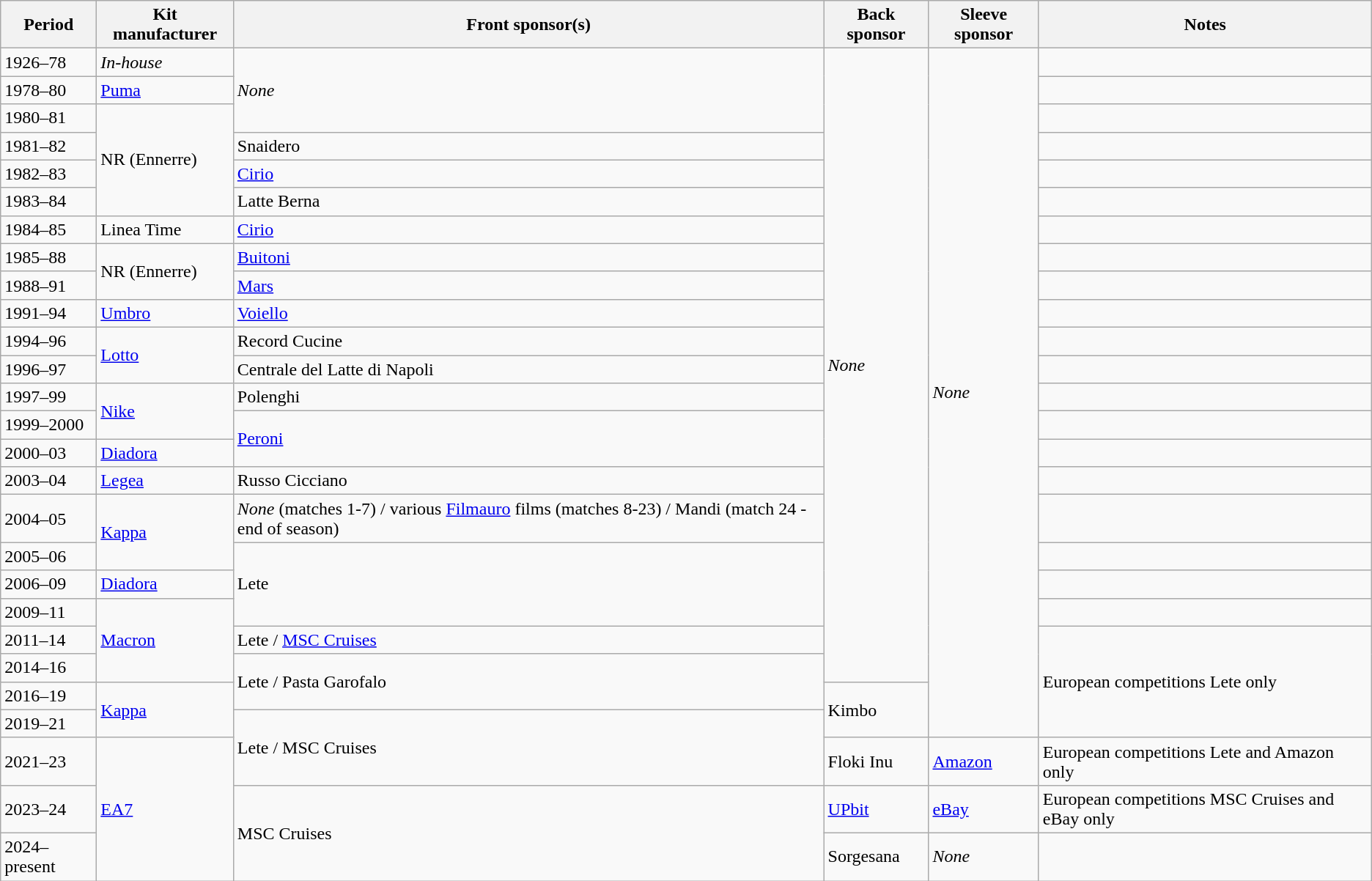<table class="wikitable">
<tr>
<th>Period</th>
<th>Kit manufacturer</th>
<th>Front sponsor(s)</th>
<th>Back sponsor</th>
<th>Sleeve sponsor</th>
<th>Notes</th>
</tr>
<tr>
<td>1926–78</td>
<td><em>In-house</em></td>
<td rowspan="3"><em>None</em></td>
<td rowspan="22"><em>None</em></td>
<td rowspan="24"><em>None</em></td>
<td></td>
</tr>
<tr>
<td>1978–80</td>
<td><a href='#'>Puma</a></td>
<td></td>
</tr>
<tr>
<td>1980–81</td>
<td rowspan="4">NR (Ennerre)</td>
<td></td>
</tr>
<tr>
<td>1981–82</td>
<td>Snaidero</td>
<td></td>
</tr>
<tr>
<td>1982–83</td>
<td><a href='#'>Cirio</a></td>
<td></td>
</tr>
<tr>
<td>1983–84</td>
<td>Latte Berna</td>
<td></td>
</tr>
<tr>
<td>1984–85</td>
<td>Linea Time</td>
<td><a href='#'>Cirio</a></td>
<td></td>
</tr>
<tr>
<td>1985–88</td>
<td rowspan="2">NR (Ennerre)</td>
<td><a href='#'>Buitoni</a></td>
<td></td>
</tr>
<tr>
<td>1988–91</td>
<td><a href='#'>Mars</a></td>
<td></td>
</tr>
<tr>
<td>1991–94</td>
<td><a href='#'>Umbro</a></td>
<td><a href='#'>Voiello</a></td>
<td></td>
</tr>
<tr>
<td>1994–96</td>
<td rowspan="2"><a href='#'>Lotto</a></td>
<td>Record Cucine</td>
<td></td>
</tr>
<tr>
<td>1996–97</td>
<td>Centrale del Latte di Napoli</td>
<td></td>
</tr>
<tr>
<td>1997–99</td>
<td rowspan="2"><a href='#'>Nike</a></td>
<td>Polenghi</td>
<td></td>
</tr>
<tr>
<td>1999–2000</td>
<td rowspan="2"><a href='#'>Peroni</a></td>
<td></td>
</tr>
<tr>
<td>2000–03</td>
<td><a href='#'>Diadora</a></td>
<td></td>
</tr>
<tr>
<td>2003–04</td>
<td><a href='#'>Legea</a></td>
<td>Russo Cicciano</td>
<td></td>
</tr>
<tr>
<td>2004–05</td>
<td rowspan="2"><a href='#'>Kappa</a></td>
<td><em>None</em> (matches 1-7) / various <a href='#'>Filmauro</a> films (matches 8-23) / Mandi (match 24 - end of season)</td>
<td></td>
</tr>
<tr>
<td>2005–06</td>
<td rowspan="3">Lete</td>
<td></td>
</tr>
<tr>
<td>2006–09</td>
<td><a href='#'>Diadora</a></td>
<td></td>
</tr>
<tr>
<td>2009–11</td>
<td rowspan="3"><a href='#'>Macron</a></td>
<td></td>
</tr>
<tr>
<td>2011–14</td>
<td>Lete / <a href='#'>MSC Cruises</a></td>
<td rowspan="4">European competitions Lete only</td>
</tr>
<tr>
<td>2014–16</td>
<td rowspan="2">Lete / Pasta Garofalo</td>
</tr>
<tr>
<td>2016–19</td>
<td rowspan="2"><a href='#'>Kappa</a></td>
<td rowspan="2">Kimbo</td>
</tr>
<tr>
<td>2019–21</td>
<td rowspan="2">Lete / MSC Cruises</td>
</tr>
<tr>
<td>2021–23</td>
<td rowspan="3"><a href='#'>EA7</a></td>
<td>Floki Inu</td>
<td><a href='#'>Amazon</a></td>
<td>European competitions Lete and Amazon only</td>
</tr>
<tr>
<td>2023–24</td>
<td rowspan="2">MSC Cruises</td>
<td><a href='#'>UPbit</a></td>
<td><a href='#'>eBay</a></td>
<td>European competitions MSC Cruises and eBay only</td>
</tr>
<tr>
<td>2024–present</td>
<td>Sorgesana</td>
<td><em>None</em></td>
<td></td>
</tr>
</table>
